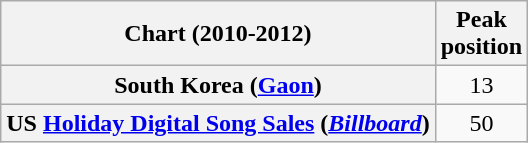<table class="wikitable plainrowheaders" style="text-align:center">
<tr>
<th scope="col">Chart (2010-2012)</th>
<th scope="col">Peak<br>position</th>
</tr>
<tr>
<th scope="row">South Korea (<a href='#'>Gaon</a>)</th>
<td>13</td>
</tr>
<tr>
<th scope="row">US <a href='#'>Holiday Digital Song Sales</a> (<em><a href='#'>Billboard</a></em>)</th>
<td>50</td>
</tr>
</table>
